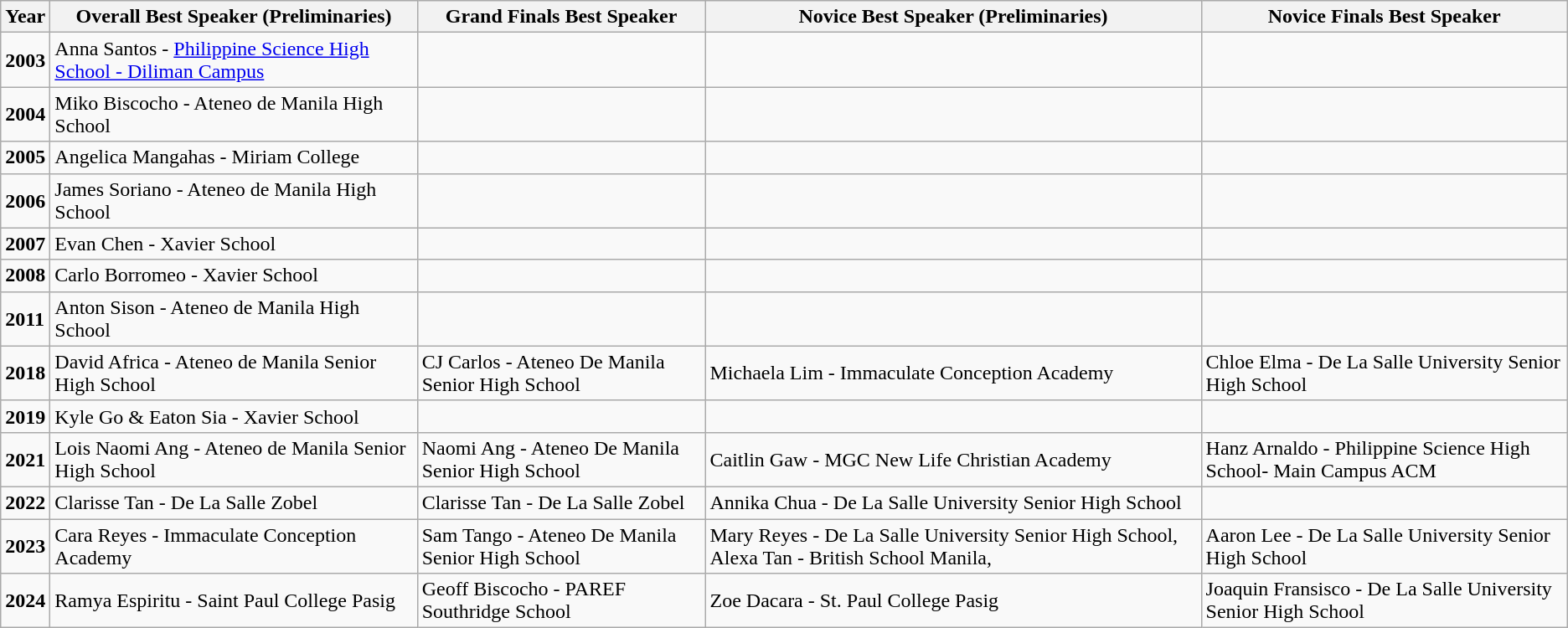<table class="wikitable">
<tr>
<th><strong>Year</strong></th>
<th><strong>Overall Best Speaker (Preliminaries)</strong></th>
<th>Grand Finals Best Speaker</th>
<th>Novice Best Speaker (Preliminaries)</th>
<th>Novice Finals Best Speaker</th>
</tr>
<tr>
<td><strong>2003</strong></td>
<td>Anna Santos - <a href='#'>Philippine Science High School - Diliman Campus</a></td>
<td></td>
<td></td>
<td></td>
</tr>
<tr>
<td><strong>2004</strong></td>
<td>Miko Biscocho - Ateneo de Manila High School</td>
<td></td>
<td></td>
<td></td>
</tr>
<tr>
<td><strong>2005</strong></td>
<td>Angelica Mangahas - Miriam College</td>
<td></td>
<td></td>
<td></td>
</tr>
<tr>
<td><strong>2006</strong></td>
<td>James Soriano - Ateneo de Manila High School</td>
<td></td>
<td></td>
<td></td>
</tr>
<tr>
<td><strong>2007</strong></td>
<td>Evan Chen - Xavier School</td>
<td></td>
<td></td>
<td></td>
</tr>
<tr>
<td><strong>2008</strong></td>
<td>Carlo Borromeo - Xavier School</td>
<td></td>
<td></td>
<td></td>
</tr>
<tr>
<td><strong>2011</strong></td>
<td>Anton Sison - Ateneo de Manila High School</td>
<td></td>
<td></td>
<td></td>
</tr>
<tr>
<td><strong>2018</strong></td>
<td>David Africa - Ateneo de Manila Senior High School</td>
<td>CJ Carlos - Ateneo De Manila Senior High School</td>
<td>Michaela Lim - Immaculate Conception Academy</td>
<td>Chloe Elma - De La Salle University Senior High School</td>
</tr>
<tr>
<td><strong>2019</strong></td>
<td>Kyle Go & Eaton Sia - Xavier School</td>
<td></td>
<td></td>
<td></td>
</tr>
<tr>
<td><strong>2021</strong></td>
<td>Lois Naomi Ang - Ateneo de Manila Senior High School</td>
<td>Naomi Ang - Ateneo De Manila Senior High School</td>
<td>Caitlin Gaw - MGC New Life Christian Academy</td>
<td>Hanz Arnaldo - Philippine Science High School- Main Campus ACM</td>
</tr>
<tr>
<td><strong>2022</strong></td>
<td>Clarisse Tan - De La Salle Zobel</td>
<td>Clarisse Tan - De La Salle Zobel</td>
<td>Annika Chua - De La Salle University Senior High School</td>
<td></td>
</tr>
<tr>
<td><strong>2023</strong></td>
<td>Cara Reyes - Immaculate Conception Academy</td>
<td>Sam Tango - Ateneo De Manila Senior High School</td>
<td>Mary Reyes - De La Salle University Senior High School, Alexa Tan - British School Manila,</td>
<td>Aaron Lee - De La Salle University Senior High School</td>
</tr>
<tr>
<td><strong>2024</strong></td>
<td>Ramya Espiritu - Saint Paul College Pasig</td>
<td>Geoff Biscocho - PAREF Southridge School</td>
<td>Zoe Dacara - St. Paul College Pasig</td>
<td>Joaquin Fransisco - De La Salle University Senior High School</td>
</tr>
</table>
